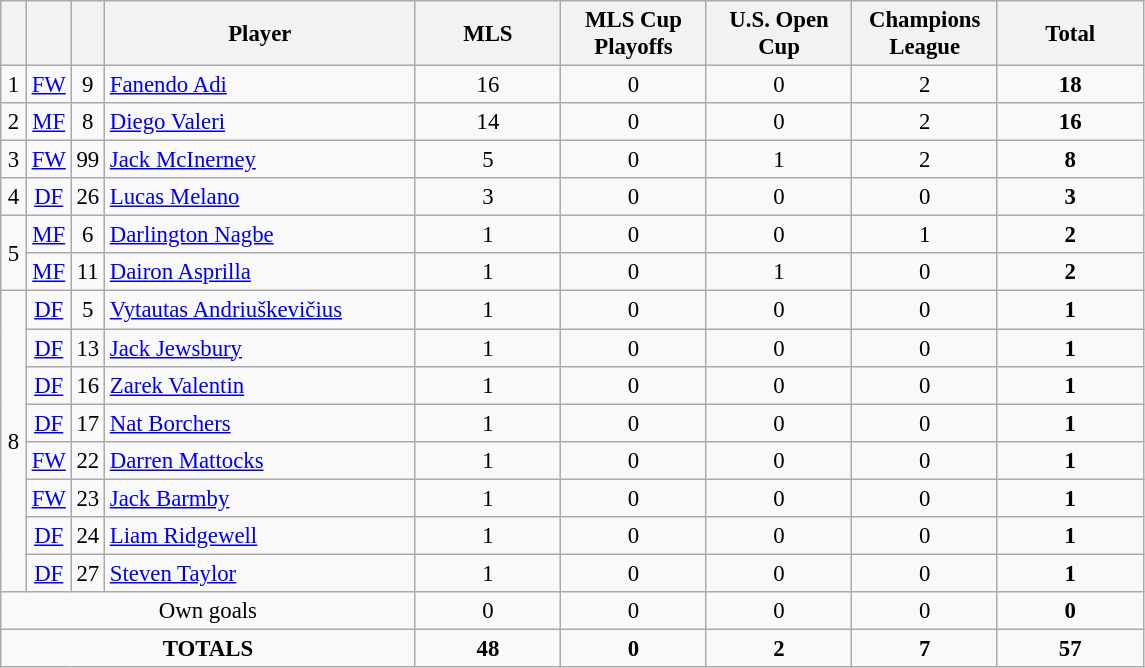<table class="wikitable sortable" style="font-size: 95%; text-align: center;">
<tr>
<th width=10></th>
<th width=10></th>
<th width=10></th>
<th width=200>Player</th>
<th width=90>MLS</th>
<th width=90>MLS Cup Playoffs</th>
<th width=90>U.S. Open Cup</th>
<th width=90>Champions League</th>
<th width=90>Total</th>
</tr>
<tr>
<td>1</td>
<td><a href='#'>FW</a></td>
<td>9</td>
<td align=left> <a href='#'>Fanendo Adi</a></td>
<td>16</td>
<td>0</td>
<td>0</td>
<td>2</td>
<td><strong>18</strong></td>
</tr>
<tr>
<td>2</td>
<td><a href='#'>MF</a></td>
<td>8</td>
<td align=left> <a href='#'>Diego Valeri</a></td>
<td>14</td>
<td>0</td>
<td>0</td>
<td>2</td>
<td><strong>16</strong></td>
</tr>
<tr>
<td>3</td>
<td><a href='#'>FW</a></td>
<td>99</td>
<td align=left> <a href='#'>Jack McInerney</a></td>
<td>5</td>
<td>0</td>
<td>1</td>
<td>2</td>
<td><strong>8</strong></td>
</tr>
<tr>
<td>4</td>
<td><a href='#'>DF</a></td>
<td>26</td>
<td align=left> <a href='#'>Lucas Melano</a></td>
<td>3</td>
<td>0</td>
<td>0</td>
<td>0</td>
<td><strong>3</strong></td>
</tr>
<tr>
<td rowspan="2">5</td>
<td><a href='#'>MF</a></td>
<td>6</td>
<td align=left> <a href='#'>Darlington Nagbe</a></td>
<td>1</td>
<td>0</td>
<td>0</td>
<td>1</td>
<td><strong>2</strong></td>
</tr>
<tr>
<td><a href='#'>MF</a></td>
<td>11</td>
<td align=left> <a href='#'>Dairon Asprilla</a></td>
<td>1</td>
<td>0</td>
<td>1</td>
<td>0</td>
<td><strong>2</strong></td>
</tr>
<tr>
<td rowspan="8">8</td>
<td><a href='#'>DF</a></td>
<td>5</td>
<td align=left> <a href='#'>Vytautas Andriuškevičius</a></td>
<td>1</td>
<td>0</td>
<td>0</td>
<td>0</td>
<td><strong>1</strong></td>
</tr>
<tr>
<td><a href='#'>DF</a></td>
<td>13</td>
<td align=left> <a href='#'>Jack Jewsbury</a></td>
<td>1</td>
<td>0</td>
<td>0</td>
<td>0</td>
<td><strong>1</strong></td>
</tr>
<tr>
<td><a href='#'>DF</a></td>
<td>16</td>
<td align=left> <a href='#'>Zarek Valentin</a></td>
<td>1</td>
<td>0</td>
<td>0</td>
<td>0</td>
<td><strong>1</strong></td>
</tr>
<tr>
<td><a href='#'>DF</a></td>
<td>17</td>
<td align=left> <a href='#'>Nat Borchers</a></td>
<td>1</td>
<td>0</td>
<td>0</td>
<td>0</td>
<td><strong>1</strong></td>
</tr>
<tr>
<td><a href='#'>FW</a></td>
<td>22</td>
<td align=left> <a href='#'>Darren Mattocks</a></td>
<td>1</td>
<td>0</td>
<td>0</td>
<td>0</td>
<td><strong>1</strong></td>
</tr>
<tr>
<td><a href='#'>FW</a></td>
<td>23</td>
<td align=left> <a href='#'>Jack Barmby</a></td>
<td>1</td>
<td>0</td>
<td>0</td>
<td>0</td>
<td><strong>1</strong></td>
</tr>
<tr>
<td><a href='#'>DF</a></td>
<td>24</td>
<td align=left> <a href='#'>Liam Ridgewell</a></td>
<td>1</td>
<td>0</td>
<td>0</td>
<td>0</td>
<td><strong>1</strong></td>
</tr>
<tr>
<td><a href='#'>DF</a></td>
<td>27</td>
<td align=left> <a href='#'>Steven Taylor</a></td>
<td>1</td>
<td>0</td>
<td>0</td>
<td>0</td>
<td><strong>1</strong></td>
</tr>
<tr class="sortbottom">
<td colspan="4">Own goals</td>
<td>0</td>
<td>0</td>
<td>0</td>
<td>0</td>
<td><strong>0</strong></td>
</tr>
<tr class="sortbottom">
<td colspan=4><strong>TOTALS</strong></td>
<td><strong>48</strong></td>
<td><strong>0</strong></td>
<td><strong>2</strong></td>
<td><strong>7</strong></td>
<td><strong>57</strong></td>
</tr>
</table>
